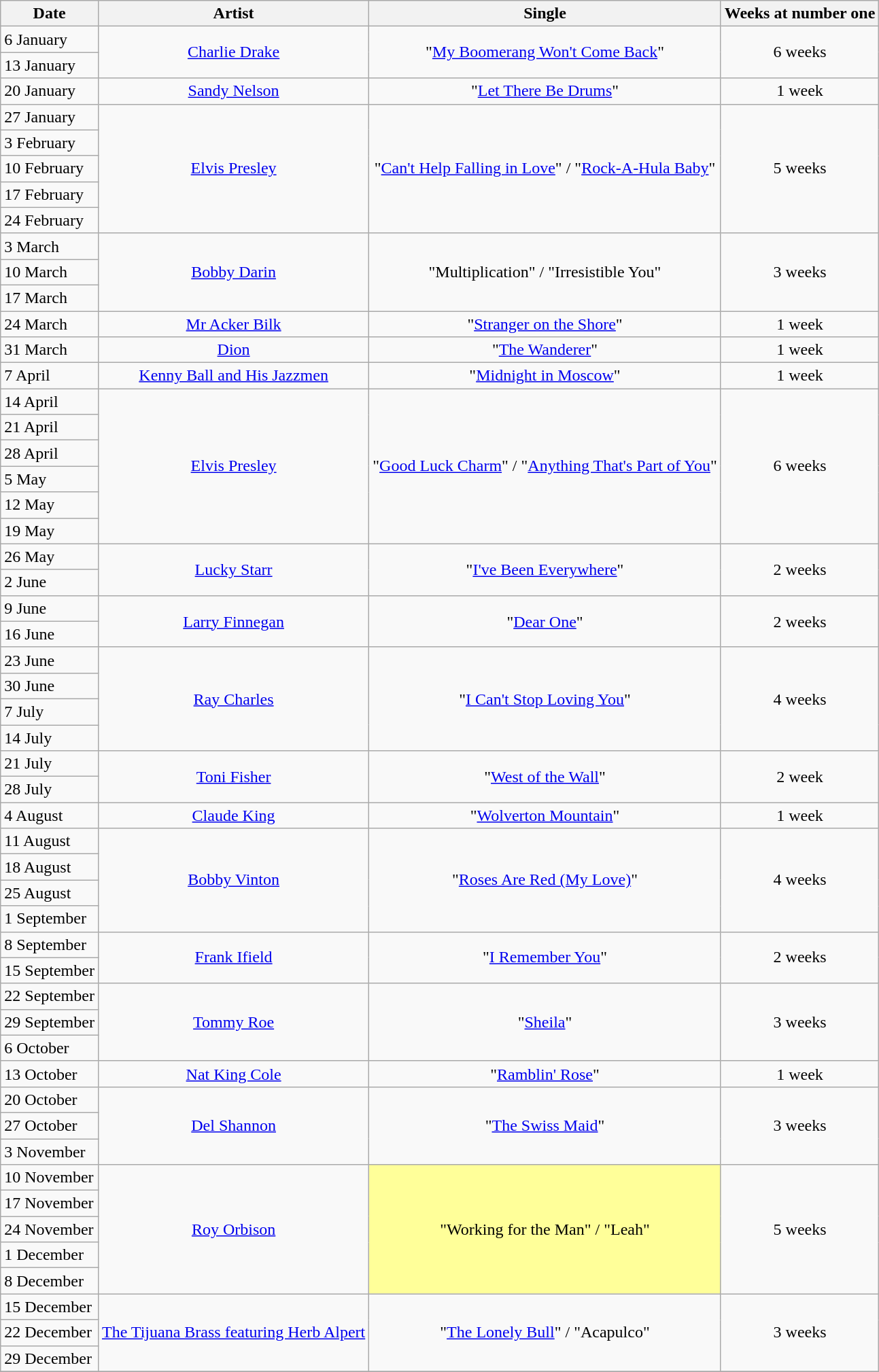<table class="wikitable">
<tr>
<th>Date</th>
<th>Artist</th>
<th>Single</th>
<th>Weeks at number one</th>
</tr>
<tr>
<td>6 January</td>
<td rowspan=2 align="center"><a href='#'>Charlie Drake</a></td>
<td rowspan=2 align="center">"<a href='#'>My Boomerang Won't Come Back</a>"</td>
<td rowspan=2 align="center">6 weeks</td>
</tr>
<tr>
<td>13 January</td>
</tr>
<tr>
<td>20 January</td>
<td align="center"><a href='#'>Sandy Nelson</a></td>
<td align="center">"<a href='#'>Let There Be Drums</a>"</td>
<td align="center">1 week</td>
</tr>
<tr>
<td>27 January</td>
<td rowspan=5 align="center"><a href='#'>Elvis Presley</a></td>
<td rowspan=5 align="center">"<a href='#'>Can't Help Falling in Love</a>" / "<a href='#'>Rock-A-Hula Baby</a>"</td>
<td rowspan=5 align="center">5 weeks</td>
</tr>
<tr>
<td>3 February</td>
</tr>
<tr>
<td>10 February</td>
</tr>
<tr>
<td>17 February</td>
</tr>
<tr>
<td>24 February</td>
</tr>
<tr>
<td>3 March</td>
<td rowspan=3 align="center"><a href='#'>Bobby Darin</a></td>
<td rowspan=3 align="center">"Multiplication" / "Irresistible You"</td>
<td rowspan=3 align="center">3 weeks</td>
</tr>
<tr>
<td>10 March</td>
</tr>
<tr>
<td>17 March</td>
</tr>
<tr>
<td>24 March</td>
<td align="center"><a href='#'>Mr Acker Bilk</a></td>
<td align="center">"<a href='#'>Stranger on the Shore</a>"</td>
<td align="center">1 week</td>
</tr>
<tr>
<td>31 March</td>
<td align="center"><a href='#'>Dion</a></td>
<td align="center">"<a href='#'>The Wanderer</a>"</td>
<td align="center">1 week</td>
</tr>
<tr>
<td>7 April</td>
<td align="center"><a href='#'>Kenny Ball and His Jazzmen</a></td>
<td align="center">"<a href='#'>Midnight in Moscow</a>"</td>
<td align="center">1 week</td>
</tr>
<tr>
<td>14 April</td>
<td rowspan=6 align="center"><a href='#'>Elvis Presley</a></td>
<td rowspan=6 align="center">"<a href='#'>Good Luck Charm</a>" / "<a href='#'>Anything That's Part of You</a>"</td>
<td rowspan=6 align="center">6 weeks</td>
</tr>
<tr>
<td>21 April</td>
</tr>
<tr>
<td>28 April</td>
</tr>
<tr>
<td>5 May</td>
</tr>
<tr>
<td>12 May</td>
</tr>
<tr>
<td>19 May</td>
</tr>
<tr>
<td>26 May</td>
<td rowspan=2 align="center"><a href='#'>Lucky Starr</a></td>
<td rowspan=2 align="center">"<a href='#'>I've Been Everywhere</a>"</td>
<td rowspan=2 align="center">2 weeks</td>
</tr>
<tr>
<td>2 June</td>
</tr>
<tr>
<td>9 June</td>
<td rowspan=2 align="center"><a href='#'>Larry Finnegan</a></td>
<td rowspan=2 align="center">"<a href='#'>Dear One</a>"</td>
<td rowspan=2 align="center">2 weeks</td>
</tr>
<tr>
<td>16 June</td>
</tr>
<tr>
<td>23 June</td>
<td rowspan=4 align="center"><a href='#'>Ray Charles</a></td>
<td rowspan=4 align="center">"<a href='#'>I Can't Stop Loving You</a>"</td>
<td rowspan=4 align="center">4 weeks</td>
</tr>
<tr>
<td>30 June</td>
</tr>
<tr>
<td>7 July</td>
</tr>
<tr>
<td>14 July</td>
</tr>
<tr>
<td>21 July</td>
<td rowspan=2 align="center"><a href='#'>Toni Fisher</a></td>
<td rowspan=2 align="center">"<a href='#'>West of the Wall</a>"</td>
<td rowspan=2 align="center">2 week</td>
</tr>
<tr>
<td>28 July</td>
</tr>
<tr>
<td>4 August</td>
<td align="center"><a href='#'>Claude King</a></td>
<td align="center">"<a href='#'>Wolverton Mountain</a>"</td>
<td align="center">1 week</td>
</tr>
<tr>
<td>11 August</td>
<td rowspan=4 align="center"><a href='#'>Bobby Vinton</a></td>
<td rowspan=4 align="center">"<a href='#'>Roses Are Red (My Love)</a>"</td>
<td rowspan=4 align="center">4 weeks</td>
</tr>
<tr>
<td>18 August</td>
</tr>
<tr>
<td>25 August</td>
</tr>
<tr>
<td>1 September</td>
</tr>
<tr>
<td>8 September</td>
<td rowspan=2 align="center"><a href='#'>Frank Ifield</a></td>
<td rowspan=2 align="center">"<a href='#'>I Remember You</a>"</td>
<td rowspan=2 align="center">2 weeks</td>
</tr>
<tr>
<td>15 September</td>
</tr>
<tr>
<td>22 September</td>
<td rowspan=3 align="center"><a href='#'>Tommy Roe</a></td>
<td rowspan=3 align="center">"<a href='#'>Sheila</a>"</td>
<td rowspan=3 align="center">3 weeks</td>
</tr>
<tr>
<td>29 September</td>
</tr>
<tr>
<td>6 October</td>
</tr>
<tr>
<td>13 October</td>
<td align="center"><a href='#'>Nat King Cole</a></td>
<td align="center">"<a href='#'>Ramblin' Rose</a>"</td>
<td align="center">1 week</td>
</tr>
<tr>
<td>20 October</td>
<td rowspan=3 align="center"><a href='#'>Del Shannon</a></td>
<td rowspan=3 align="center">"<a href='#'>The Swiss Maid</a>"</td>
<td rowspan=3 align="center">3 weeks</td>
</tr>
<tr>
<td>27 October</td>
</tr>
<tr>
<td>3 November</td>
</tr>
<tr>
<td>10 November</td>
<td rowspan=5 align="center"><a href='#'>Roy Orbison</a></td>
<td bgcolor=#FFFF99 rowspan=5 align="center">"Working for the Man" / "Leah"</td>
<td rowspan=5 align="center">5 weeks</td>
</tr>
<tr>
<td>17 November</td>
</tr>
<tr>
<td>24 November</td>
</tr>
<tr>
<td>1 December</td>
</tr>
<tr>
<td>8 December</td>
</tr>
<tr>
<td>15 December</td>
<td rowspan=3 align="center"><a href='#'>The Tijuana Brass featuring Herb Alpert</a></td>
<td rowspan=3 align="center">"<a href='#'>The Lonely Bull</a>" / "Acapulco"</td>
<td rowspan=3 align="center">3 weeks</td>
</tr>
<tr>
<td>22 December</td>
</tr>
<tr>
<td>29 December</td>
</tr>
<tr>
</tr>
</table>
